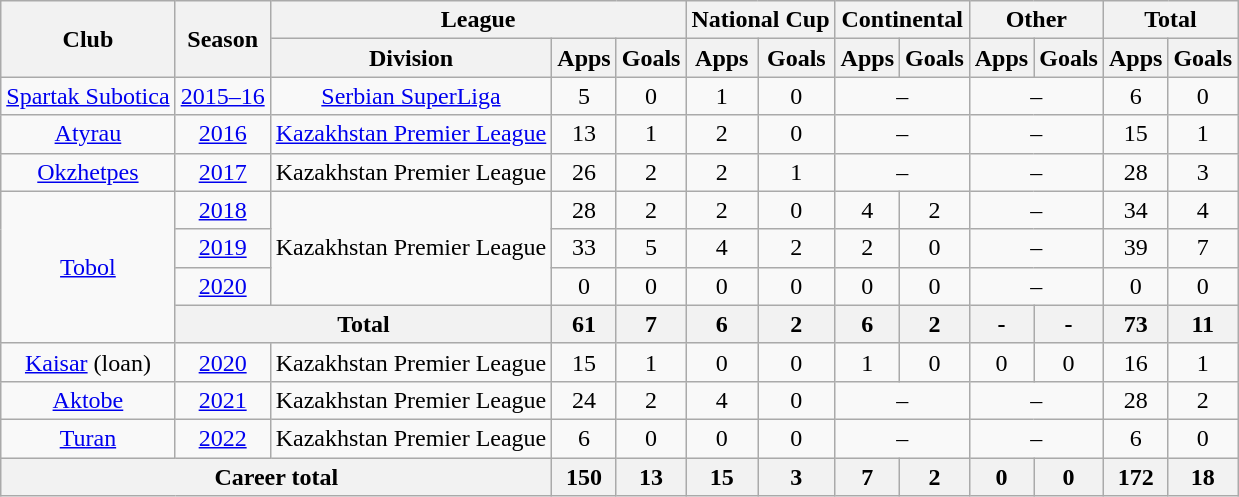<table class="wikitable" style="text-align: center;">
<tr>
<th rowspan="2">Club</th>
<th rowspan="2">Season</th>
<th colspan="3">League</th>
<th colspan="2">National Cup</th>
<th colspan="2">Continental</th>
<th colspan="2">Other</th>
<th colspan="2">Total</th>
</tr>
<tr>
<th>Division</th>
<th>Apps</th>
<th>Goals</th>
<th>Apps</th>
<th>Goals</th>
<th>Apps</th>
<th>Goals</th>
<th>Apps</th>
<th>Goals</th>
<th>Apps</th>
<th>Goals</th>
</tr>
<tr>
<td><a href='#'>Spartak Subotica</a></td>
<td><a href='#'>2015–16</a></td>
<td><a href='#'>Serbian SuperLiga</a></td>
<td>5</td>
<td>0</td>
<td>1</td>
<td>0</td>
<td colspan="2">–</td>
<td colspan="2">–</td>
<td>6</td>
<td>0</td>
</tr>
<tr>
<td><a href='#'>Atyrau</a></td>
<td><a href='#'>2016</a></td>
<td><a href='#'>Kazakhstan Premier League</a></td>
<td>13</td>
<td>1</td>
<td>2</td>
<td>0</td>
<td colspan="2">–</td>
<td colspan="2">–</td>
<td>15</td>
<td>1</td>
</tr>
<tr>
<td><a href='#'>Okzhetpes</a></td>
<td><a href='#'>2017</a></td>
<td>Kazakhstan Premier League</td>
<td>26</td>
<td>2</td>
<td>2</td>
<td>1</td>
<td colspan="2">–</td>
<td colspan="2">–</td>
<td>28</td>
<td>3</td>
</tr>
<tr>
<td rowspan="4"><a href='#'>Tobol</a></td>
<td><a href='#'>2018</a></td>
<td rowspan="3">Kazakhstan Premier League</td>
<td>28</td>
<td>2</td>
<td>2</td>
<td>0</td>
<td>4</td>
<td>2</td>
<td colspan="2">–</td>
<td>34</td>
<td>4</td>
</tr>
<tr>
<td><a href='#'>2019</a></td>
<td>33</td>
<td>5</td>
<td>4</td>
<td>2</td>
<td>2</td>
<td>0</td>
<td colspan="2">–</td>
<td>39</td>
<td>7</td>
</tr>
<tr>
<td><a href='#'>2020</a></td>
<td>0</td>
<td>0</td>
<td>0</td>
<td>0</td>
<td>0</td>
<td>0</td>
<td colspan="2">–</td>
<td>0</td>
<td>0</td>
</tr>
<tr>
<th colspan="2">Total</th>
<th>61</th>
<th>7</th>
<th>6</th>
<th>2</th>
<th>6</th>
<th>2</th>
<th>-</th>
<th>-</th>
<th>73</th>
<th>11</th>
</tr>
<tr>
<td><a href='#'>Kaisar</a> (loan)</td>
<td><a href='#'>2020</a></td>
<td>Kazakhstan Premier League</td>
<td>15</td>
<td>1</td>
<td>0</td>
<td>0</td>
<td>1</td>
<td>0</td>
<td>0</td>
<td>0</td>
<td>16</td>
<td>1</td>
</tr>
<tr>
<td><a href='#'>Aktobe</a></td>
<td><a href='#'>2021</a></td>
<td>Kazakhstan Premier League</td>
<td>24</td>
<td>2</td>
<td>4</td>
<td>0</td>
<td colspan="2">–</td>
<td colspan="2">–</td>
<td>28</td>
<td>2</td>
</tr>
<tr>
<td><a href='#'>Turan</a></td>
<td><a href='#'>2022</a></td>
<td>Kazakhstan Premier League</td>
<td>6</td>
<td>0</td>
<td>0</td>
<td>0</td>
<td colspan="2">–</td>
<td colspan="2">–</td>
<td>6</td>
<td>0</td>
</tr>
<tr>
<th colspan="3">Career total</th>
<th>150</th>
<th>13</th>
<th>15</th>
<th>3</th>
<th>7</th>
<th>2</th>
<th>0</th>
<th>0</th>
<th>172</th>
<th>18</th>
</tr>
</table>
